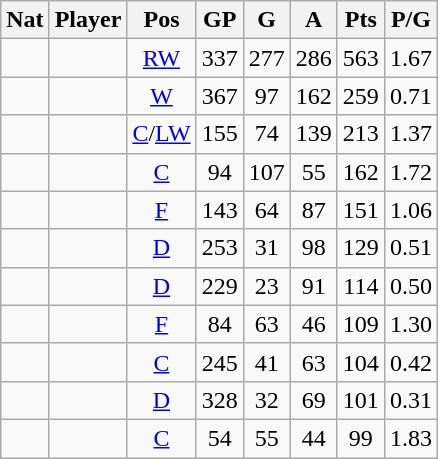<table class="wikitable sortable">
<tr>
<th>Nat</th>
<th>Player</th>
<th>Pos</th>
<th>GP</th>
<th>G</th>
<th>A</th>
<th>Pts</th>
<th>P/G</th>
</tr>
<tr align="center">
<td></td>
<td align="left"></td>
<td><a href='#'>RW</a></td>
<td>337</td>
<td>277</td>
<td>286</td>
<td>563</td>
<td>1.67</td>
</tr>
<tr align="center">
<td></td>
<td align="left"></td>
<td><a href='#'>W</a></td>
<td>367</td>
<td>97</td>
<td>162</td>
<td>259</td>
<td>0.71</td>
</tr>
<tr align="center">
<td></td>
<td align="left"></td>
<td><a href='#'>C</a>/<a href='#'>LW</a></td>
<td>155</td>
<td>74</td>
<td>139</td>
<td>213</td>
<td>1.37</td>
</tr>
<tr align="center">
<td></td>
<td align="left"></td>
<td><a href='#'>C</a></td>
<td>94</td>
<td>107</td>
<td>55</td>
<td>162</td>
<td>1.72</td>
</tr>
<tr align="center">
<td></td>
<td align="left"></td>
<td><a href='#'>F</a></td>
<td>143</td>
<td>64</td>
<td>87</td>
<td>151</td>
<td>1.06</td>
</tr>
<tr align="center">
<td></td>
<td align="left"></td>
<td><a href='#'>D</a></td>
<td>253</td>
<td>31</td>
<td>98</td>
<td>129</td>
<td>0.51</td>
</tr>
<tr align="center">
<td></td>
<td align="left"></td>
<td><a href='#'>D</a></td>
<td>229</td>
<td>23</td>
<td>91</td>
<td>114</td>
<td>0.50</td>
</tr>
<tr align="center">
<td></td>
<td align="left"></td>
<td><a href='#'>F</a></td>
<td>84</td>
<td>63</td>
<td>46</td>
<td>109</td>
<td>1.30</td>
</tr>
<tr align="center">
<td></td>
<td align="left"></td>
<td><a href='#'>C</a></td>
<td>245</td>
<td>41</td>
<td>63</td>
<td>104</td>
<td>0.42</td>
</tr>
<tr align="center">
<td></td>
<td align="left"></td>
<td><a href='#'>D</a></td>
<td>328</td>
<td>32</td>
<td>69</td>
<td>101</td>
<td>0.31</td>
</tr>
<tr align="center">
<td></td>
<td align="left"></td>
<td><a href='#'>C</a></td>
<td>54</td>
<td>55</td>
<td>44</td>
<td>99</td>
<td>1.83</td>
</tr>
</table>
